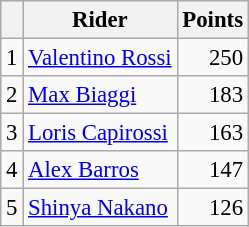<table class="wikitable" style="font-size: 95%;">
<tr>
<th></th>
<th>Rider</th>
<th>Points</th>
</tr>
<tr>
<td align=center>1</td>
<td> <a href='#'>Valentino Rossi</a></td>
<td align=right>250</td>
</tr>
<tr>
<td align=center>2</td>
<td> <a href='#'>Max Biaggi</a></td>
<td align=right>183</td>
</tr>
<tr>
<td align=center>3</td>
<td> <a href='#'>Loris Capirossi</a></td>
<td align=right>163</td>
</tr>
<tr>
<td align=center>4</td>
<td> <a href='#'>Alex Barros</a></td>
<td align=right>147</td>
</tr>
<tr>
<td align=center>5</td>
<td> <a href='#'>Shinya Nakano</a></td>
<td align=right>126</td>
</tr>
</table>
